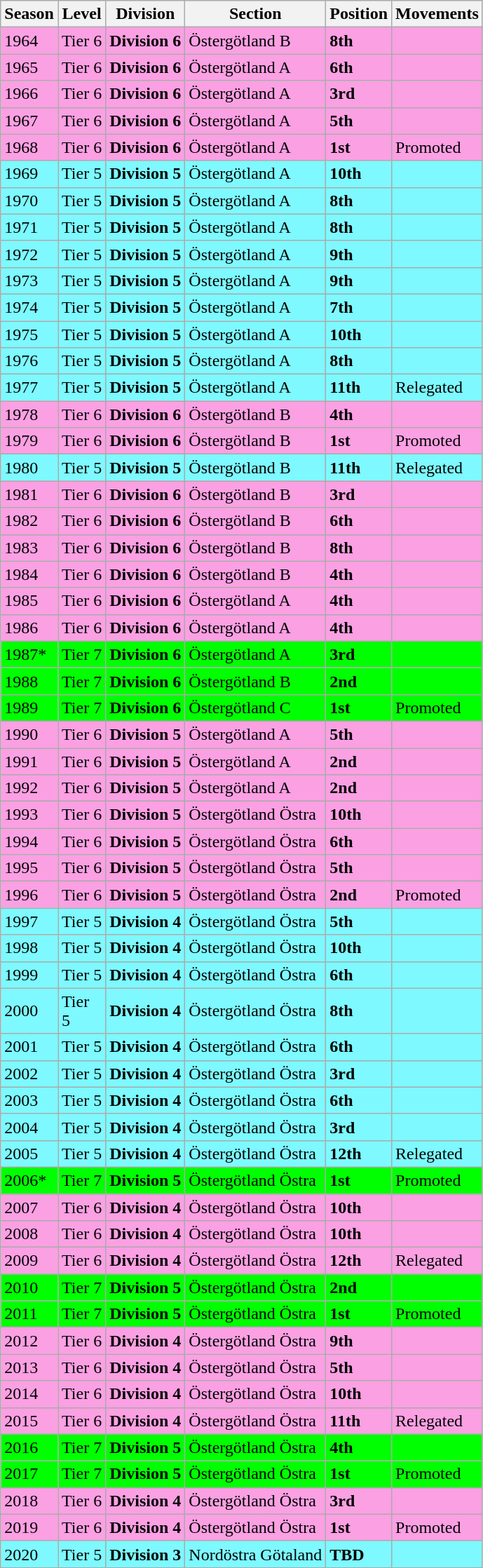<table class="wikitable">
<tr style="background:#f0f6fa;">
<th><strong>Season</strong></th>
<th><strong>Level</strong></th>
<th><strong>Division</strong></th>
<th><strong>Section</strong></th>
<th><strong>Position</strong></th>
<th><strong>Movements</strong></th>
</tr>
<tr>
<td style="background:#FBA0E3;">1964</td>
<td style="background:#FBA0E3;">Tier 6</td>
<td style="background:#FBA0E3;"><strong>Division 6</strong></td>
<td style="background:#FBA0E3;">Östergötland B</td>
<td style="background:#FBA0E3;"><strong>8th</strong></td>
<td style="background:#FBA0E3;"></td>
</tr>
<tr>
<td style="background:#FBA0E3;">1965</td>
<td style="background:#FBA0E3;">Tier 6</td>
<td style="background:#FBA0E3;"><strong>Division 6</strong></td>
<td style="background:#FBA0E3;">Östergötland A</td>
<td style="background:#FBA0E3;"><strong>6th</strong></td>
<td style="background:#FBA0E3;"></td>
</tr>
<tr>
<td style="background:#FBA0E3;">1966</td>
<td style="background:#FBA0E3;">Tier 6</td>
<td style="background:#FBA0E3;"><strong>Division 6</strong></td>
<td style="background:#FBA0E3;">Östergötland A</td>
<td style="background:#FBA0E3;"><strong>3rd</strong></td>
<td style="background:#FBA0E3;"></td>
</tr>
<tr>
<td style="background:#FBA0E3;">1967</td>
<td style="background:#FBA0E3;">Tier 6</td>
<td style="background:#FBA0E3;"><strong>Division 6</strong></td>
<td style="background:#FBA0E3;">Östergötland A</td>
<td style="background:#FBA0E3;"><strong>5th</strong></td>
<td style="background:#FBA0E3;"></td>
</tr>
<tr>
<td style="background:#FBA0E3;">1968</td>
<td style="background:#FBA0E3;">Tier 6</td>
<td style="background:#FBA0E3;"><strong>Division 6</strong></td>
<td style="background:#FBA0E3;">Östergötland A</td>
<td style="background:#FBA0E3;"><strong>1st</strong></td>
<td style="background:#FBA0E3;">Promoted</td>
</tr>
<tr>
<td style="background:#7DF9FF;">1969</td>
<td style="background:#7DF9FF;">Tier 5</td>
<td style="background:#7DF9FF;"><strong>Division 5</strong></td>
<td style="background:#7DF9FF;">Östergötland A</td>
<td style="background:#7DF9FF;"><strong>10th</strong></td>
<td style="background:#7DF9FF;"></td>
</tr>
<tr>
<td style="background:#7DF9FF;">1970</td>
<td style="background:#7DF9FF;">Tier 5</td>
<td style="background:#7DF9FF;"><strong>Division 5</strong></td>
<td style="background:#7DF9FF;">Östergötland A</td>
<td style="background:#7DF9FF;"><strong>8th</strong></td>
<td style="background:#7DF9FF;"></td>
</tr>
<tr>
<td style="background:#7DF9FF;">1971</td>
<td style="background:#7DF9FF;">Tier 5</td>
<td style="background:#7DF9FF;"><strong>Division 5</strong></td>
<td style="background:#7DF9FF;">Östergötland A</td>
<td style="background:#7DF9FF;"><strong>8th</strong></td>
<td style="background:#7DF9FF;"></td>
</tr>
<tr>
<td style="background:#7DF9FF;">1972</td>
<td style="background:#7DF9FF;">Tier 5</td>
<td style="background:#7DF9FF;"><strong>Division 5</strong></td>
<td style="background:#7DF9FF;">Östergötland A</td>
<td style="background:#7DF9FF;"><strong>9th</strong></td>
<td style="background:#7DF9FF;"></td>
</tr>
<tr>
<td style="background:#7DF9FF;">1973</td>
<td style="background:#7DF9FF;">Tier 5</td>
<td style="background:#7DF9FF;"><strong>Division 5</strong></td>
<td style="background:#7DF9FF;">Östergötland A</td>
<td style="background:#7DF9FF;"><strong>9th</strong></td>
<td style="background:#7DF9FF;"></td>
</tr>
<tr>
<td style="background:#7DF9FF;">1974</td>
<td style="background:#7DF9FF;">Tier 5</td>
<td style="background:#7DF9FF;"><strong>Division 5</strong></td>
<td style="background:#7DF9FF;">Östergötland A</td>
<td style="background:#7DF9FF;"><strong>7th</strong></td>
<td style="background:#7DF9FF;"></td>
</tr>
<tr>
<td style="background:#7DF9FF;">1975</td>
<td style="background:#7DF9FF;">Tier 5</td>
<td style="background:#7DF9FF;"><strong>Division 5</strong></td>
<td style="background:#7DF9FF;">Östergötland A</td>
<td style="background:#7DF9FF;"><strong>10th</strong></td>
<td style="background:#7DF9FF;"></td>
</tr>
<tr>
<td style="background:#7DF9FF;">1976</td>
<td style="background:#7DF9FF;">Tier 5</td>
<td style="background:#7DF9FF;"><strong>Division 5</strong></td>
<td style="background:#7DF9FF;">Östergötland A</td>
<td style="background:#7DF9FF;"><strong>8th</strong></td>
<td style="background:#7DF9FF;"></td>
</tr>
<tr>
<td style="background:#7DF9FF;">1977</td>
<td style="background:#7DF9FF;">Tier 5</td>
<td style="background:#7DF9FF;"><strong>Division 5</strong></td>
<td style="background:#7DF9FF;">Östergötland A</td>
<td style="background:#7DF9FF;"><strong>11th</strong></td>
<td style="background:#7DF9FF;">Relegated</td>
</tr>
<tr>
<td style="background:#FBA0E3;">1978</td>
<td style="background:#FBA0E3;">Tier 6</td>
<td style="background:#FBA0E3;"><strong>Division 6</strong></td>
<td style="background:#FBA0E3;">Östergötland B</td>
<td style="background:#FBA0E3;"><strong>4th</strong></td>
<td style="background:#FBA0E3;"></td>
</tr>
<tr>
<td style="background:#FBA0E3;">1979</td>
<td style="background:#FBA0E3;">Tier 6</td>
<td style="background:#FBA0E3;"><strong>Division 6</strong></td>
<td style="background:#FBA0E3;">Östergötland B</td>
<td style="background:#FBA0E3;"><strong>1st</strong></td>
<td style="background:#FBA0E3;">Promoted</td>
</tr>
<tr>
<td style="background:#7DF9FF;">1980</td>
<td style="background:#7DF9FF;">Tier 5</td>
<td style="background:#7DF9FF;"><strong>Division 5</strong></td>
<td style="background:#7DF9FF;">Östergötland B</td>
<td style="background:#7DF9FF;"><strong>11th</strong></td>
<td style="background:#7DF9FF;">Relegated</td>
</tr>
<tr>
<td style="background:#FBA0E3;">1981</td>
<td style="background:#FBA0E3;">Tier 6</td>
<td style="background:#FBA0E3;"><strong>Division 6</strong></td>
<td style="background:#FBA0E3;">Östergötland B</td>
<td style="background:#FBA0E3;"><strong>3rd</strong></td>
<td style="background:#FBA0E3;"></td>
</tr>
<tr>
<td style="background:#FBA0E3;">1982</td>
<td style="background:#FBA0E3;">Tier 6</td>
<td style="background:#FBA0E3;"><strong>Division 6</strong></td>
<td style="background:#FBA0E3;">Östergötland B</td>
<td style="background:#FBA0E3;"><strong>6th</strong></td>
<td style="background:#FBA0E3;"></td>
</tr>
<tr>
<td style="background:#FBA0E3;">1983</td>
<td style="background:#FBA0E3;">Tier 6</td>
<td style="background:#FBA0E3;"><strong>Division 6</strong></td>
<td style="background:#FBA0E3;">Östergötland B</td>
<td style="background:#FBA0E3;"><strong>8th</strong></td>
<td style="background:#FBA0E3;"></td>
</tr>
<tr>
<td style="background:#FBA0E3;">1984</td>
<td style="background:#FBA0E3;">Tier 6</td>
<td style="background:#FBA0E3;"><strong>Division 6</strong></td>
<td style="background:#FBA0E3;">Östergötland B</td>
<td style="background:#FBA0E3;"><strong>4th</strong></td>
<td style="background:#FBA0E3;"></td>
</tr>
<tr>
<td style="background:#FBA0E3;">1985</td>
<td style="background:#FBA0E3;">Tier 6</td>
<td style="background:#FBA0E3;"><strong>Division 6</strong></td>
<td style="background:#FBA0E3;">Östergötland A</td>
<td style="background:#FBA0E3;"><strong>4th</strong></td>
<td style="background:#FBA0E3;"></td>
</tr>
<tr>
<td style="background:#FBA0E3;">1986</td>
<td style="background:#FBA0E3;">Tier 6</td>
<td style="background:#FBA0E3;"><strong>Division 6</strong></td>
<td style="background:#FBA0E3;">Östergötland A</td>
<td style="background:#FBA0E3;"><strong>4th</strong></td>
<td style="background:#FBA0E3;"></td>
</tr>
<tr>
<td style="background:#00FF00;">1987*</td>
<td style="background:#00FF00;">Tier 7</td>
<td style="background:#00FF00;"><strong>Division 6</strong></td>
<td style="background:#00FF00;">Östergötland A</td>
<td style="background:#00FF00;"><strong>3rd</strong></td>
<td style="background:#00FF00;"></td>
</tr>
<tr>
<td style="background:#00FF00;">1988</td>
<td style="background:#00FF00;">Tier 7</td>
<td style="background:#00FF00;"><strong>Division 6</strong></td>
<td style="background:#00FF00;">Östergötland B</td>
<td style="background:#00FF00;"><strong>2nd</strong></td>
<td style="background:#00FF00;"></td>
</tr>
<tr>
<td style="background:#00FF00;">1989</td>
<td style="background:#00FF00;">Tier 7</td>
<td style="background:#00FF00;"><strong>Division 6</strong></td>
<td style="background:#00FF00;">Östergötland C</td>
<td style="background:#00FF00;"><strong>1st</strong></td>
<td style="background:#00FF00;">Promoted</td>
</tr>
<tr>
<td style="background:#FBA0E3;">1990</td>
<td style="background:#FBA0E3;">Tier 6</td>
<td style="background:#FBA0E3;"><strong>Division 5</strong></td>
<td style="background:#FBA0E3;">Östergötland A</td>
<td style="background:#FBA0E3;"><strong>5th</strong></td>
<td style="background:#FBA0E3;"></td>
</tr>
<tr>
<td style="background:#FBA0E3;">1991</td>
<td style="background:#FBA0E3;">Tier 6</td>
<td style="background:#FBA0E3;"><strong>Division 5</strong></td>
<td style="background:#FBA0E3;">Östergötland A</td>
<td style="background:#FBA0E3;"><strong>2nd</strong></td>
<td style="background:#FBA0E3;"></td>
</tr>
<tr>
<td style="background:#FBA0E3;">1992</td>
<td style="background:#FBA0E3;">Tier 6</td>
<td style="background:#FBA0E3;"><strong>Division 5</strong></td>
<td style="background:#FBA0E3;">Östergötland A</td>
<td style="background:#FBA0E3;"><strong>2nd</strong></td>
<td style="background:#FBA0E3;"></td>
</tr>
<tr>
<td style="background:#FBA0E3;">1993</td>
<td style="background:#FBA0E3;">Tier 6</td>
<td style="background:#FBA0E3;"><strong>Division 5</strong></td>
<td style="background:#FBA0E3;">Östergötland Östra</td>
<td style="background:#FBA0E3;"><strong>10th</strong></td>
<td style="background:#FBA0E3;"></td>
</tr>
<tr>
<td style="background:#FBA0E3;">1994</td>
<td style="background:#FBA0E3;">Tier 6</td>
<td style="background:#FBA0E3;"><strong>Division 5</strong></td>
<td style="background:#FBA0E3;">Östergötland Östra</td>
<td style="background:#FBA0E3;"><strong>6th</strong></td>
<td style="background:#FBA0E3;"></td>
</tr>
<tr>
<td style="background:#FBA0E3;">1995</td>
<td style="background:#FBA0E3;">Tier 6</td>
<td style="background:#FBA0E3;"><strong>Division 5</strong></td>
<td style="background:#FBA0E3;">Östergötland Östra</td>
<td style="background:#FBA0E3;"><strong>5th</strong></td>
<td style="background:#FBA0E3;"></td>
</tr>
<tr>
<td style="background:#FBA0E3;">1996</td>
<td style="background:#FBA0E3;">Tier 6</td>
<td style="background:#FBA0E3;"><strong>Division 5</strong></td>
<td style="background:#FBA0E3;">Östergötland Östra</td>
<td style="background:#FBA0E3;"><strong>2nd</strong></td>
<td style="background:#FBA0E3;">Promoted</td>
</tr>
<tr>
<td style="background:#7DF9FF;">1997</td>
<td style="background:#7DF9FF;">Tier 5</td>
<td style="background:#7DF9FF;"><strong>Division 4</strong></td>
<td style="background:#7DF9FF;">Östergötland Östra</td>
<td style="background:#7DF9FF;"><strong>5th</strong></td>
<td style="background:#7DF9FF;"></td>
</tr>
<tr>
<td style="background:#7DF9FF;">1998</td>
<td style="background:#7DF9FF;">Tier 5</td>
<td style="background:#7DF9FF;"><strong>Division 4</strong></td>
<td style="background:#7DF9FF;">Östergötland Östra</td>
<td style="background:#7DF9FF;"><strong>10th</strong></td>
<td style="background:#7DF9FF;"></td>
</tr>
<tr>
<td style="background:#7DF9FF;">1999</td>
<td style="background:#7DF9FF;">Tier 5</td>
<td style="background:#7DF9FF;"><strong>Division 4</strong></td>
<td style="background:#7DF9FF;">Östergötland Östra</td>
<td style="background:#7DF9FF;"><strong>6th</strong></td>
<td style="background:#7DF9FF;"></td>
</tr>
<tr>
<td style="background:#7DF9FF;">2000</td>
<td style="background:#7DF9FF;">Tier<br>5</td>
<td style="background:#7DF9FF;"><strong>Division 4</strong></td>
<td style="background:#7DF9FF;">Östergötland Östra</td>
<td style="background:#7DF9FF;"><strong>8th</strong></td>
<td style="background:#7DF9FF;"></td>
</tr>
<tr>
<td style="background:#7DF9FF;">2001</td>
<td style="background:#7DF9FF;">Tier 5</td>
<td style="background:#7DF9FF;"><strong>Division 4</strong></td>
<td style="background:#7DF9FF;">Östergötland Östra</td>
<td style="background:#7DF9FF;"><strong>6th</strong></td>
<td style="background:#7DF9FF;"></td>
</tr>
<tr>
<td style="background:#7DF9FF;">2002</td>
<td style="background:#7DF9FF;">Tier 5</td>
<td style="background:#7DF9FF;"><strong>Division 4</strong></td>
<td style="background:#7DF9FF;">Östergötland Östra</td>
<td style="background:#7DF9FF;"><strong>3rd</strong></td>
<td style="background:#7DF9FF;"></td>
</tr>
<tr>
<td style="background:#7DF9FF;">2003</td>
<td style="background:#7DF9FF;">Tier 5</td>
<td style="background:#7DF9FF;"><strong>Division 4</strong></td>
<td style="background:#7DF9FF;">Östergötland Östra</td>
<td style="background:#7DF9FF;"><strong>6th</strong></td>
<td style="background:#7DF9FF;"></td>
</tr>
<tr>
<td style="background:#7DF9FF;">2004</td>
<td style="background:#7DF9FF;">Tier 5</td>
<td style="background:#7DF9FF;"><strong>Division 4</strong></td>
<td style="background:#7DF9FF;">Östergötland Östra</td>
<td style="background:#7DF9FF;"><strong>3rd</strong></td>
<td style="background:#7DF9FF;"></td>
</tr>
<tr>
<td style="background:#7DF9FF;">2005</td>
<td style="background:#7DF9FF;">Tier 5</td>
<td style="background:#7DF9FF;"><strong>Division 4</strong></td>
<td style="background:#7DF9FF;">Östergötland Östra</td>
<td style="background:#7DF9FF;"><strong>12th</strong></td>
<td style="background:#7DF9FF;">Relegated</td>
</tr>
<tr>
<td style="background:#00FF00;">2006*</td>
<td style="background:#00FF00;">Tier 7</td>
<td style="background:#00FF00;"><strong>Division 5</strong></td>
<td style="background:#00FF00;">Östergötland Östra</td>
<td style="background:#00FF00;"><strong>1st</strong></td>
<td style="background:#00FF00;">Promoted</td>
</tr>
<tr>
<td style="background:#FBA0E3;">2007</td>
<td style="background:#FBA0E3;">Tier 6</td>
<td style="background:#FBA0E3;"><strong>Division 4</strong></td>
<td style="background:#FBA0E3;">Östergötland Östra</td>
<td style="background:#FBA0E3;"><strong>10th</strong></td>
<td style="background:#FBA0E3;"></td>
</tr>
<tr>
<td style="background:#FBA0E3;">2008</td>
<td style="background:#FBA0E3;">Tier 6</td>
<td style="background:#FBA0E3;"><strong>Division 4</strong></td>
<td style="background:#FBA0E3;">Östergötland Östra</td>
<td style="background:#FBA0E3;"><strong>10th</strong></td>
<td style="background:#FBA0E3;"></td>
</tr>
<tr>
<td style="background:#FBA0E3;">2009</td>
<td style="background:#FBA0E3;">Tier 6</td>
<td style="background:#FBA0E3;"><strong>Division 4</strong></td>
<td style="background:#FBA0E3;">Östergötland Östra</td>
<td style="background:#FBA0E3;"><strong>12th</strong></td>
<td style="background:#FBA0E3;">Relegated</td>
</tr>
<tr>
<td style="background:#00FF00;">2010</td>
<td style="background:#00FF00;">Tier 7</td>
<td style="background:#00FF00;"><strong>Division 5</strong></td>
<td style="background:#00FF00;">Östergötland Östra</td>
<td style="background:#00FF00;"><strong>2nd</strong></td>
<td style="background:#00FF00;"></td>
</tr>
<tr>
<td style="background:#00FF00;">2011</td>
<td style="background:#00FF00;">Tier 7</td>
<td style="background:#00FF00;"><strong>Division 5</strong></td>
<td style="background:#00FF00;">Östergötland Östra</td>
<td style="background:#00FF00;"><strong>1st</strong></td>
<td style="background:#00FF00;">Promoted</td>
</tr>
<tr>
<td style="background:#FBA0E3;">2012</td>
<td style="background:#FBA0E3;">Tier 6</td>
<td style="background:#FBA0E3;"><strong>Division 4</strong></td>
<td style="background:#FBA0E3;">Östergötland Östra</td>
<td style="background:#FBA0E3;"><strong>9th</strong></td>
<td style="background:#FBA0E3;"></td>
</tr>
<tr>
<td style="background:#FBA0E3;">2013</td>
<td style="background:#FBA0E3;">Tier 6</td>
<td style="background:#FBA0E3;"><strong>Division 4</strong></td>
<td style="background:#FBA0E3;">Östergötland Östra</td>
<td style="background:#FBA0E3;"><strong>5th</strong></td>
<td style="background:#FBA0E3;"></td>
</tr>
<tr>
<td style="background:#FBA0E3;">2014</td>
<td style="background:#FBA0E3;">Tier 6</td>
<td style="background:#FBA0E3;"><strong>Division 4</strong></td>
<td style="background:#FBA0E3;">Östergötland Östra</td>
<td style="background:#FBA0E3;"><strong>10th</strong></td>
<td style="background:#FBA0E3;"></td>
</tr>
<tr>
<td style="background:#FBA0E3;">2015</td>
<td style="background:#FBA0E3;">Tier 6</td>
<td style="background:#FBA0E3;"><strong>Division 4</strong></td>
<td style="background:#FBA0E3;">Östergötland Östra</td>
<td style="background:#FBA0E3;"><strong>11th</strong></td>
<td style="background:#FBA0E3;">Relegated</td>
</tr>
<tr>
<td style="background:#00FF00;">2016</td>
<td style="background:#00FF00;">Tier 7</td>
<td style="background:#00FF00;"><strong>Division 5</strong></td>
<td style="background:#00FF00;">Östergötland Östra</td>
<td style="background:#00FF00;"><strong>4th</strong></td>
<td style="background:#00FF00;"></td>
</tr>
<tr>
<td style="background:#00FF00;">2017</td>
<td style="background:#00FF00;">Tier 7</td>
<td style="background:#00FF00;"><strong>Division 5</strong></td>
<td style="background:#00FF00;">Östergötland Östra</td>
<td style="background:#00FF00;"><strong>1st</strong></td>
<td style="background:#00FF00;">Promoted</td>
</tr>
<tr>
<td style="background:#FBA0E3;">2018</td>
<td style="background:#FBA0E3;">Tier 6</td>
<td style="background:#FBA0E3;"><strong>Division 4</strong></td>
<td style="background:#FBA0E3;">Östergötland Östra</td>
<td style="background:#FBA0E3;"><strong>3rd</strong></td>
<td style="background:#FBA0E3;"></td>
</tr>
<tr>
<td style="background:#FBA0E3;">2019</td>
<td style="background:#FBA0E3;">Tier 6</td>
<td style="background:#FBA0E3;"><strong>Division 4</strong></td>
<td style="background:#FBA0E3;">Östergötland Östra</td>
<td style="background:#FBA0E3;"><strong>1st</strong></td>
<td style="background:#FBA0E3;">Promoted</td>
</tr>
<tr>
<td style="background:#7DF9FF;">2020</td>
<td style="background:#7DF9FF;">Tier 5</td>
<td style="background:#7DF9FF;"><strong>Division 3</strong></td>
<td style="background:#7DF9FF;">Nordöstra Götaland</td>
<td style="background:#7DF9FF;"><strong>TBD</strong></td>
<td style="background:#7DF9FF;"></td>
</tr>
</table>
